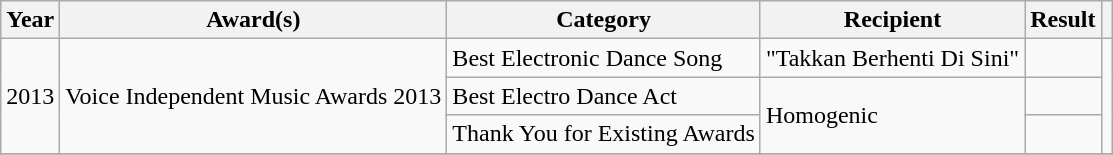<table class="wikitable">
<tr>
<th>Year</th>
<th>Award(s)</th>
<th>Category</th>
<th>Recipient</th>
<th>Result</th>
<th></th>
</tr>
<tr>
<td rowspan="3">2013</td>
<td rowspan="3">Voice Independent Music Awards 2013</td>
<td>Best Electronic Dance Song</td>
<td>"Takkan Berhenti Di Sini"</td>
<td></td>
<td rowspan="3"></td>
</tr>
<tr>
<td>Best Electro Dance Act</td>
<td rowspan="2">Homogenic</td>
<td></td>
</tr>
<tr>
<td>Thank You for Existing Awards</td>
<td></td>
</tr>
<tr>
</tr>
</table>
